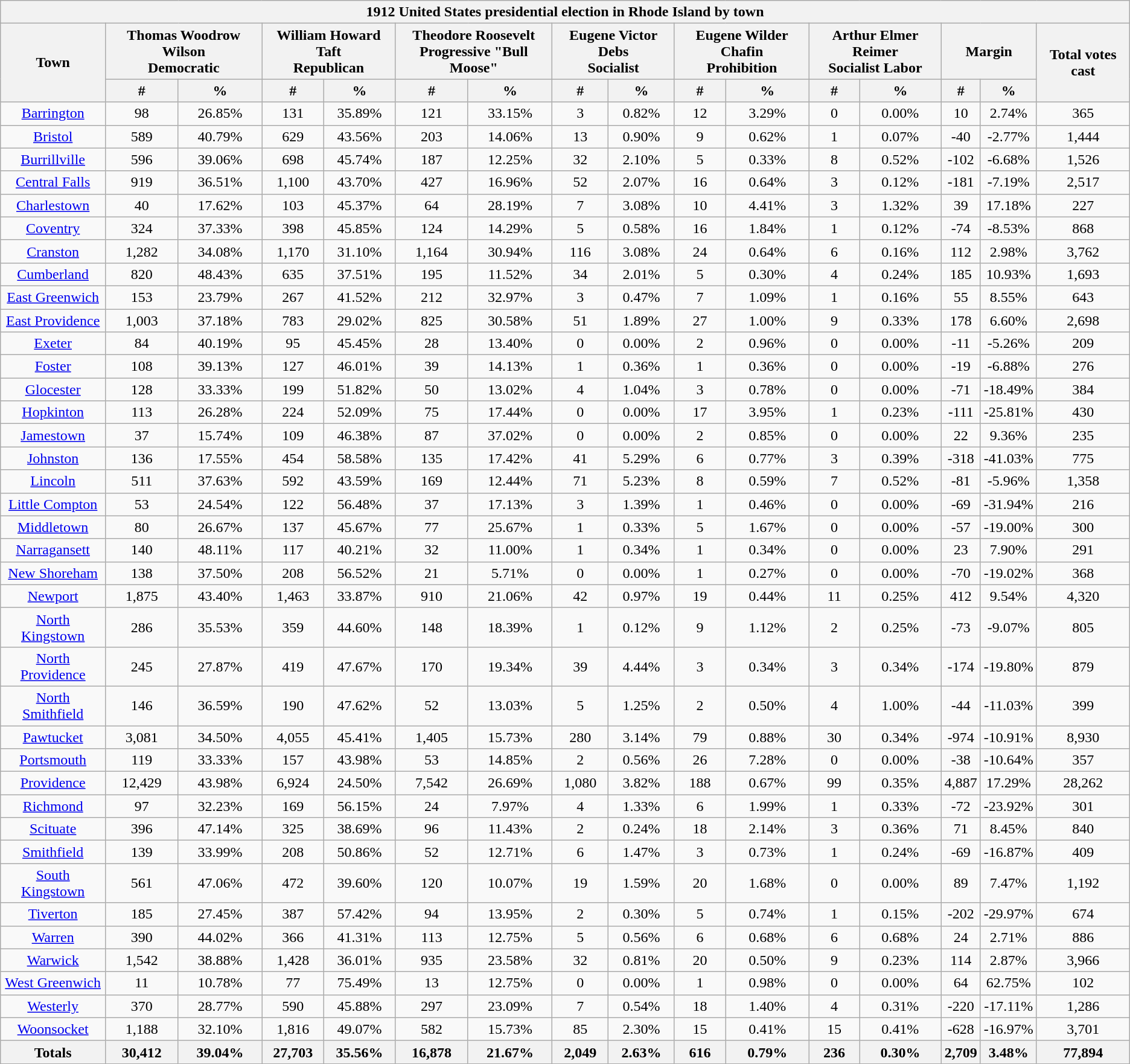<table class="wikitable sortable mw-collapsible mw-collapsed">
<tr>
<th colspan="16">1912 United States presidential election in Rhode Island by town</th>
</tr>
<tr>
<th rowspan="2">Town</th>
<th colspan="2" style="text-align:center;">Thomas Woodrow Wilson<br>Democratic</th>
<th colspan="2" style="text-align:center;">William Howard Taft<br>Republican</th>
<th colspan="2" style="text-align:center;">Theodore Roosevelt<br>Progressive "Bull Moose"</th>
<th colspan="2" style="text-align:center;">Eugene Victor Debs<br>Socialist</th>
<th colspan="2" style="text-align:center;">Eugene Wilder Chafin<br>Prohibition</th>
<th colspan="2" style="text-align:center;">Arthur Elmer Reimer<br>Socialist Labor</th>
<th colspan="2" style="text-align:center;">Margin</th>
<th colspan="1" rowspan="2" style="text-align:center;">Total votes cast</th>
</tr>
<tr>
<th style="text-align:center;" data-sort-type="number">#</th>
<th style="text-align:center;" data-sort-type="number">%</th>
<th style="text-align:center;" data-sort-type="number">#</th>
<th style="text-align:center;" data-sort-type="number">%</th>
<th style="text-align:center;" data-sort-type="number">#</th>
<th style="text-align:center;" data-sort-type="number">%</th>
<th style="text-align:center;" data-sort-type="number">#</th>
<th style="text-align:center;" data-sort-type="number">%</th>
<th style="text-align:center;" data-sort-type="number">#</th>
<th style="text-align:center;" data-sort-type="number">%</th>
<th style="text-align:center;" data-sort-type="number">#</th>
<th style="text-align:center;" data-sort-type="number">%</th>
<th style="text-align:center;" data-sort-type="number">#</th>
<th style="text-align:center;" data-sort-type="number">%</th>
</tr>
<tr style="text-align:center;">
<td><a href='#'>Barrington</a></td>
<td>98</td>
<td>26.85%</td>
<td>131</td>
<td>35.89%</td>
<td>121</td>
<td>33.15%</td>
<td>3</td>
<td>0.82%</td>
<td>12</td>
<td>3.29%</td>
<td>0</td>
<td>0.00%</td>
<td>10</td>
<td>2.74%</td>
<td>365</td>
</tr>
<tr style="text-align:center;">
<td><a href='#'>Bristol</a></td>
<td>589</td>
<td>40.79%</td>
<td>629</td>
<td>43.56%</td>
<td>203</td>
<td>14.06%</td>
<td>13</td>
<td>0.90%</td>
<td>9</td>
<td>0.62%</td>
<td>1</td>
<td>0.07%</td>
<td>-40</td>
<td>-2.77%</td>
<td>1,444</td>
</tr>
<tr style="text-align:center;">
<td><a href='#'>Burrillville</a></td>
<td>596</td>
<td>39.06%</td>
<td>698</td>
<td>45.74%</td>
<td>187</td>
<td>12.25%</td>
<td>32</td>
<td>2.10%</td>
<td>5</td>
<td>0.33%</td>
<td>8</td>
<td>0.52%</td>
<td>-102</td>
<td>-6.68%</td>
<td>1,526</td>
</tr>
<tr style="text-align:center;">
<td><a href='#'>Central Falls</a></td>
<td>919</td>
<td>36.51%</td>
<td>1,100</td>
<td>43.70%</td>
<td>427</td>
<td>16.96%</td>
<td>52</td>
<td>2.07%</td>
<td>16</td>
<td>0.64%</td>
<td>3</td>
<td>0.12%</td>
<td>-181</td>
<td>-7.19%</td>
<td>2,517</td>
</tr>
<tr style="text-align:center;">
<td><a href='#'>Charlestown</a></td>
<td>40</td>
<td>17.62%</td>
<td>103</td>
<td>45.37%</td>
<td>64</td>
<td>28.19%</td>
<td>7</td>
<td>3.08%</td>
<td>10</td>
<td>4.41%</td>
<td>3</td>
<td>1.32%</td>
<td>39</td>
<td>17.18%</td>
<td>227</td>
</tr>
<tr style="text-align:center;">
<td><a href='#'>Coventry</a></td>
<td>324</td>
<td>37.33%</td>
<td>398</td>
<td>45.85%</td>
<td>124</td>
<td>14.29%</td>
<td>5</td>
<td>0.58%</td>
<td>16</td>
<td>1.84%</td>
<td>1</td>
<td>0.12%</td>
<td>-74</td>
<td>-8.53%</td>
<td>868</td>
</tr>
<tr style="text-align:center;">
<td><a href='#'>Cranston</a></td>
<td>1,282</td>
<td>34.08%</td>
<td>1,170</td>
<td>31.10%</td>
<td>1,164</td>
<td>30.94%</td>
<td>116</td>
<td>3.08%</td>
<td>24</td>
<td>0.64%</td>
<td>6</td>
<td>0.16%</td>
<td>112</td>
<td>2.98%</td>
<td>3,762</td>
</tr>
<tr style="text-align:center;">
<td><a href='#'>Cumberland</a></td>
<td>820</td>
<td>48.43%</td>
<td>635</td>
<td>37.51%</td>
<td>195</td>
<td>11.52%</td>
<td>34</td>
<td>2.01%</td>
<td>5</td>
<td>0.30%</td>
<td>4</td>
<td>0.24%</td>
<td>185</td>
<td>10.93%</td>
<td>1,693</td>
</tr>
<tr style="text-align:center;">
<td><a href='#'>East Greenwich</a></td>
<td>153</td>
<td>23.79%</td>
<td>267</td>
<td>41.52%</td>
<td>212</td>
<td>32.97%</td>
<td>3</td>
<td>0.47%</td>
<td>7</td>
<td>1.09%</td>
<td>1</td>
<td>0.16%</td>
<td>55</td>
<td>8.55%</td>
<td>643</td>
</tr>
<tr style="text-align:center;">
<td><a href='#'>East Providence</a></td>
<td>1,003</td>
<td>37.18%</td>
<td>783</td>
<td>29.02%</td>
<td>825</td>
<td>30.58%</td>
<td>51</td>
<td>1.89%</td>
<td>27</td>
<td>1.00%</td>
<td>9</td>
<td>0.33%</td>
<td>178</td>
<td>6.60%</td>
<td>2,698</td>
</tr>
<tr style="text-align:center;">
<td><a href='#'>Exeter</a></td>
<td>84</td>
<td>40.19%</td>
<td>95</td>
<td>45.45%</td>
<td>28</td>
<td>13.40%</td>
<td>0</td>
<td>0.00%</td>
<td>2</td>
<td>0.96%</td>
<td>0</td>
<td>0.00%</td>
<td>-11</td>
<td>-5.26%</td>
<td>209</td>
</tr>
<tr style="text-align:center;">
<td><a href='#'>Foster</a></td>
<td>108</td>
<td>39.13%</td>
<td>127</td>
<td>46.01%</td>
<td>39</td>
<td>14.13%</td>
<td>1</td>
<td>0.36%</td>
<td>1</td>
<td>0.36%</td>
<td>0</td>
<td>0.00%</td>
<td>-19</td>
<td>-6.88%</td>
<td>276</td>
</tr>
<tr style="text-align:center;">
<td><a href='#'>Glocester</a></td>
<td>128</td>
<td>33.33%</td>
<td>199</td>
<td>51.82%</td>
<td>50</td>
<td>13.02%</td>
<td>4</td>
<td>1.04%</td>
<td>3</td>
<td>0.78%</td>
<td>0</td>
<td>0.00%</td>
<td>-71</td>
<td>-18.49%</td>
<td>384</td>
</tr>
<tr style="text-align:center;">
<td><a href='#'>Hopkinton</a></td>
<td>113</td>
<td>26.28%</td>
<td>224</td>
<td>52.09%</td>
<td>75</td>
<td>17.44%</td>
<td>0</td>
<td>0.00%</td>
<td>17</td>
<td>3.95%</td>
<td>1</td>
<td>0.23%</td>
<td>-111</td>
<td>-25.81%</td>
<td>430</td>
</tr>
<tr style="text-align:center;">
<td><a href='#'>Jamestown</a></td>
<td>37</td>
<td>15.74%</td>
<td>109</td>
<td>46.38%</td>
<td>87</td>
<td>37.02%</td>
<td>0</td>
<td>0.00%</td>
<td>2</td>
<td>0.85%</td>
<td>0</td>
<td>0.00%</td>
<td>22</td>
<td>9.36%</td>
<td>235</td>
</tr>
<tr style="text-align:center;">
<td><a href='#'>Johnston</a></td>
<td>136</td>
<td>17.55%</td>
<td>454</td>
<td>58.58%</td>
<td>135</td>
<td>17.42%</td>
<td>41</td>
<td>5.29%</td>
<td>6</td>
<td>0.77%</td>
<td>3</td>
<td>0.39%</td>
<td>-318</td>
<td>-41.03%</td>
<td>775</td>
</tr>
<tr style="text-align:center;">
<td><a href='#'>Lincoln</a></td>
<td>511</td>
<td>37.63%</td>
<td>592</td>
<td>43.59%</td>
<td>169</td>
<td>12.44%</td>
<td>71</td>
<td>5.23%</td>
<td>8</td>
<td>0.59%</td>
<td>7</td>
<td>0.52%</td>
<td>-81</td>
<td>-5.96%</td>
<td>1,358</td>
</tr>
<tr style="text-align:center;">
<td><a href='#'>Little Compton</a></td>
<td>53</td>
<td>24.54%</td>
<td>122</td>
<td>56.48%</td>
<td>37</td>
<td>17.13%</td>
<td>3</td>
<td>1.39%</td>
<td>1</td>
<td>0.46%</td>
<td>0</td>
<td>0.00%</td>
<td>-69</td>
<td>-31.94%</td>
<td>216</td>
</tr>
<tr style="text-align:center;">
<td><a href='#'>Middletown</a></td>
<td>80</td>
<td>26.67%</td>
<td>137</td>
<td>45.67%</td>
<td>77</td>
<td>25.67%</td>
<td>1</td>
<td>0.33%</td>
<td>5</td>
<td>1.67%</td>
<td>0</td>
<td>0.00%</td>
<td>-57</td>
<td>-19.00%</td>
<td>300</td>
</tr>
<tr style="text-align:center;">
<td><a href='#'>Narragansett</a></td>
<td>140</td>
<td>48.11%</td>
<td>117</td>
<td>40.21%</td>
<td>32</td>
<td>11.00%</td>
<td>1</td>
<td>0.34%</td>
<td>1</td>
<td>0.34%</td>
<td>0</td>
<td>0.00%</td>
<td>23</td>
<td>7.90%</td>
<td>291</td>
</tr>
<tr style="text-align:center;">
<td><a href='#'>New Shoreham</a></td>
<td>138</td>
<td>37.50%</td>
<td>208</td>
<td>56.52%</td>
<td>21</td>
<td>5.71%</td>
<td>0</td>
<td>0.00%</td>
<td>1</td>
<td>0.27%</td>
<td>0</td>
<td>0.00%</td>
<td>-70</td>
<td>-19.02%</td>
<td>368</td>
</tr>
<tr style="text-align:center;">
<td><a href='#'>Newport</a></td>
<td>1,875</td>
<td>43.40%</td>
<td>1,463</td>
<td>33.87%</td>
<td>910</td>
<td>21.06%</td>
<td>42</td>
<td>0.97%</td>
<td>19</td>
<td>0.44%</td>
<td>11</td>
<td>0.25%</td>
<td>412</td>
<td>9.54%</td>
<td>4,320</td>
</tr>
<tr style="text-align:center;">
<td><a href='#'>North Kingstown</a></td>
<td>286</td>
<td>35.53%</td>
<td>359</td>
<td>44.60%</td>
<td>148</td>
<td>18.39%</td>
<td>1</td>
<td>0.12%</td>
<td>9</td>
<td>1.12%</td>
<td>2</td>
<td>0.25%</td>
<td>-73</td>
<td>-9.07%</td>
<td>805</td>
</tr>
<tr style="text-align:center;">
<td><a href='#'>North Providence</a></td>
<td>245</td>
<td>27.87%</td>
<td>419</td>
<td>47.67%</td>
<td>170</td>
<td>19.34%</td>
<td>39</td>
<td>4.44%</td>
<td>3</td>
<td>0.34%</td>
<td>3</td>
<td>0.34%</td>
<td>-174</td>
<td>-19.80%</td>
<td>879</td>
</tr>
<tr style="text-align:center;">
<td><a href='#'>North Smithfield</a></td>
<td>146</td>
<td>36.59%</td>
<td>190</td>
<td>47.62%</td>
<td>52</td>
<td>13.03%</td>
<td>5</td>
<td>1.25%</td>
<td>2</td>
<td>0.50%</td>
<td>4</td>
<td>1.00%</td>
<td>-44</td>
<td>-11.03%</td>
<td>399</td>
</tr>
<tr style="text-align:center;">
<td><a href='#'>Pawtucket</a></td>
<td>3,081</td>
<td>34.50%</td>
<td>4,055</td>
<td>45.41%</td>
<td>1,405</td>
<td>15.73%</td>
<td>280</td>
<td>3.14%</td>
<td>79</td>
<td>0.88%</td>
<td>30</td>
<td>0.34%</td>
<td>-974</td>
<td>-10.91%</td>
<td>8,930</td>
</tr>
<tr style="text-align:center;">
<td><a href='#'>Portsmouth</a></td>
<td>119</td>
<td>33.33%</td>
<td>157</td>
<td>43.98%</td>
<td>53</td>
<td>14.85%</td>
<td>2</td>
<td>0.56%</td>
<td>26</td>
<td>7.28%</td>
<td>0</td>
<td>0.00%</td>
<td>-38</td>
<td>-10.64%</td>
<td>357</td>
</tr>
<tr style="text-align:center;">
<td><a href='#'>Providence</a></td>
<td>12,429</td>
<td>43.98%</td>
<td>6,924</td>
<td>24.50%</td>
<td>7,542</td>
<td>26.69%</td>
<td>1,080</td>
<td>3.82%</td>
<td>188</td>
<td>0.67%</td>
<td>99</td>
<td>0.35%</td>
<td>4,887</td>
<td>17.29%</td>
<td>28,262</td>
</tr>
<tr style="text-align:center;">
<td><a href='#'>Richmond</a></td>
<td>97</td>
<td>32.23%</td>
<td>169</td>
<td>56.15%</td>
<td>24</td>
<td>7.97%</td>
<td>4</td>
<td>1.33%</td>
<td>6</td>
<td>1.99%</td>
<td>1</td>
<td>0.33%</td>
<td>-72</td>
<td>-23.92%</td>
<td>301</td>
</tr>
<tr style="text-align:center;">
<td><a href='#'>Scituate</a></td>
<td>396</td>
<td>47.14%</td>
<td>325</td>
<td>38.69%</td>
<td>96</td>
<td>11.43%</td>
<td>2</td>
<td>0.24%</td>
<td>18</td>
<td>2.14%</td>
<td>3</td>
<td>0.36%</td>
<td>71</td>
<td>8.45%</td>
<td>840</td>
</tr>
<tr style="text-align:center;">
<td><a href='#'>Smithfield</a></td>
<td>139</td>
<td>33.99%</td>
<td>208</td>
<td>50.86%</td>
<td>52</td>
<td>12.71%</td>
<td>6</td>
<td>1.47%</td>
<td>3</td>
<td>0.73%</td>
<td>1</td>
<td>0.24%</td>
<td>-69</td>
<td>-16.87%</td>
<td>409</td>
</tr>
<tr style="text-align:center;">
<td><a href='#'>South Kingstown</a></td>
<td>561</td>
<td>47.06%</td>
<td>472</td>
<td>39.60%</td>
<td>120</td>
<td>10.07%</td>
<td>19</td>
<td>1.59%</td>
<td>20</td>
<td>1.68%</td>
<td>0</td>
<td>0.00%</td>
<td>89</td>
<td>7.47%</td>
<td>1,192</td>
</tr>
<tr style="text-align:center;">
<td><a href='#'>Tiverton</a></td>
<td>185</td>
<td>27.45%</td>
<td>387</td>
<td>57.42%</td>
<td>94</td>
<td>13.95%</td>
<td>2</td>
<td>0.30%</td>
<td>5</td>
<td>0.74%</td>
<td>1</td>
<td>0.15%</td>
<td>-202</td>
<td>-29.97%</td>
<td>674</td>
</tr>
<tr style="text-align:center;">
<td><a href='#'>Warren</a></td>
<td>390</td>
<td>44.02%</td>
<td>366</td>
<td>41.31%</td>
<td>113</td>
<td>12.75%</td>
<td>5</td>
<td>0.56%</td>
<td>6</td>
<td>0.68%</td>
<td>6</td>
<td>0.68%</td>
<td>24</td>
<td>2.71%</td>
<td>886</td>
</tr>
<tr style="text-align:center;">
<td><a href='#'>Warwick</a></td>
<td>1,542</td>
<td>38.88%</td>
<td>1,428</td>
<td>36.01%</td>
<td>935</td>
<td>23.58%</td>
<td>32</td>
<td>0.81%</td>
<td>20</td>
<td>0.50%</td>
<td>9</td>
<td>0.23%</td>
<td>114</td>
<td>2.87%</td>
<td>3,966</td>
</tr>
<tr style="text-align:center;">
<td><a href='#'>West Greenwich</a></td>
<td>11</td>
<td>10.78%</td>
<td>77</td>
<td>75.49%</td>
<td>13</td>
<td>12.75%</td>
<td>0</td>
<td>0.00%</td>
<td>1</td>
<td>0.98%</td>
<td>0</td>
<td>0.00%</td>
<td>64</td>
<td>62.75%</td>
<td>102</td>
</tr>
<tr style="text-align:center;">
<td><a href='#'>Westerly</a></td>
<td>370</td>
<td>28.77%</td>
<td>590</td>
<td>45.88%</td>
<td>297</td>
<td>23.09%</td>
<td>7</td>
<td>0.54%</td>
<td>18</td>
<td>1.40%</td>
<td>4</td>
<td>0.31%</td>
<td>-220</td>
<td>-17.11%</td>
<td>1,286</td>
</tr>
<tr style="text-align:center;">
<td><a href='#'>Woonsocket</a></td>
<td>1,188</td>
<td>32.10%</td>
<td>1,816</td>
<td>49.07%</td>
<td>582</td>
<td>15.73%</td>
<td>85</td>
<td>2.30%</td>
<td>15</td>
<td>0.41%</td>
<td>15</td>
<td>0.41%</td>
<td>-628</td>
<td>-16.97%</td>
<td>3,701</td>
</tr>
<tr style="text-align:center;">
<th>Totals</th>
<th>30,412</th>
<th>39.04%</th>
<th>27,703</th>
<th>35.56%</th>
<th>16,878</th>
<th>21.67%</th>
<th>2,049</th>
<th>2.63%</th>
<th>616</th>
<th>0.79%</th>
<th>236</th>
<th>0.30%</th>
<th>2,709</th>
<th>3.48%</th>
<th>77,894</th>
</tr>
</table>
